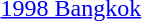<table>
<tr>
<td><a href='#'>1998 Bangkok</a></td>
<td></td>
<td></td>
<td></td>
</tr>
</table>
